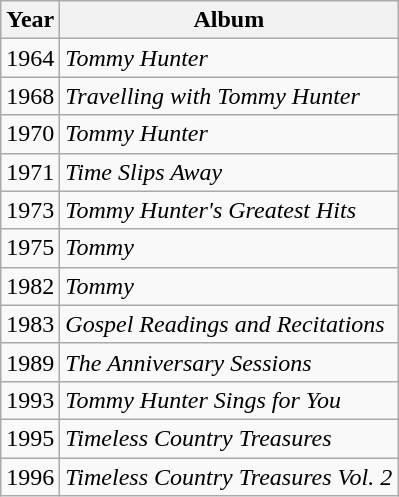<table class="wikitable">
<tr>
<th>Year</th>
<th>Album</th>
</tr>
<tr>
<td>1964</td>
<td><em>Tommy Hunter</em></td>
</tr>
<tr>
<td>1968</td>
<td><em>Travelling with Tommy Hunter</em></td>
</tr>
<tr>
<td>1970</td>
<td><em>Tommy Hunter</em></td>
</tr>
<tr>
<td>1971</td>
<td><em>Time Slips Away</em></td>
</tr>
<tr>
<td>1973</td>
<td><em>Tommy Hunter's Greatest Hits</em></td>
</tr>
<tr>
<td>1975</td>
<td><em>Tommy</em></td>
</tr>
<tr>
<td>1982</td>
<td><em>Tommy</em></td>
</tr>
<tr>
<td>1983</td>
<td><em>Gospel Readings and Recitations</em></td>
</tr>
<tr>
<td>1989</td>
<td><em>The Anniversary Sessions</em></td>
</tr>
<tr>
<td>1993</td>
<td><em>Tommy Hunter Sings for You</em></td>
</tr>
<tr>
<td>1995</td>
<td><em>Timeless Country Treasures</em></td>
</tr>
<tr>
<td>1996</td>
<td><em>Timeless Country Treasures Vol. 2</em></td>
</tr>
</table>
